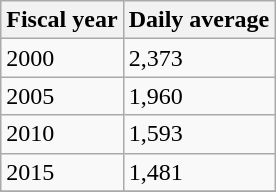<table class="wikitable">
<tr>
<th>Fiscal year</th>
<th>Daily average</th>
</tr>
<tr>
<td>2000</td>
<td>2,373</td>
</tr>
<tr>
<td>2005</td>
<td>1,960</td>
</tr>
<tr>
<td>2010</td>
<td>1,593</td>
</tr>
<tr>
<td>2015</td>
<td>1,481</td>
</tr>
<tr>
</tr>
</table>
